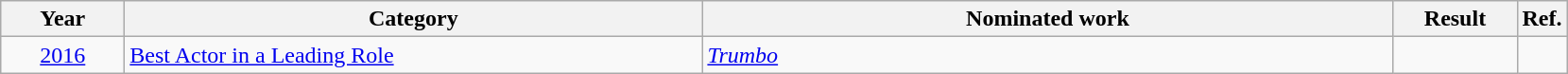<table class=wikitable>
<tr>
<th scope="col" style="width:5em;">Year</th>
<th scope="col" style="width:25em;">Category</th>
<th scope="col" style="width:30em;">Nominated work</th>
<th scope="col" style="width:5em;">Result</th>
<th>Ref.</th>
</tr>
<tr>
<td style="text-align:center;"><a href='#'>2016</a></td>
<td><a href='#'>Best Actor in a Leading Role</a></td>
<td><em><a href='#'>Trumbo</a></em></td>
<td></td>
<td style="text-align:center;"></td>
</tr>
</table>
